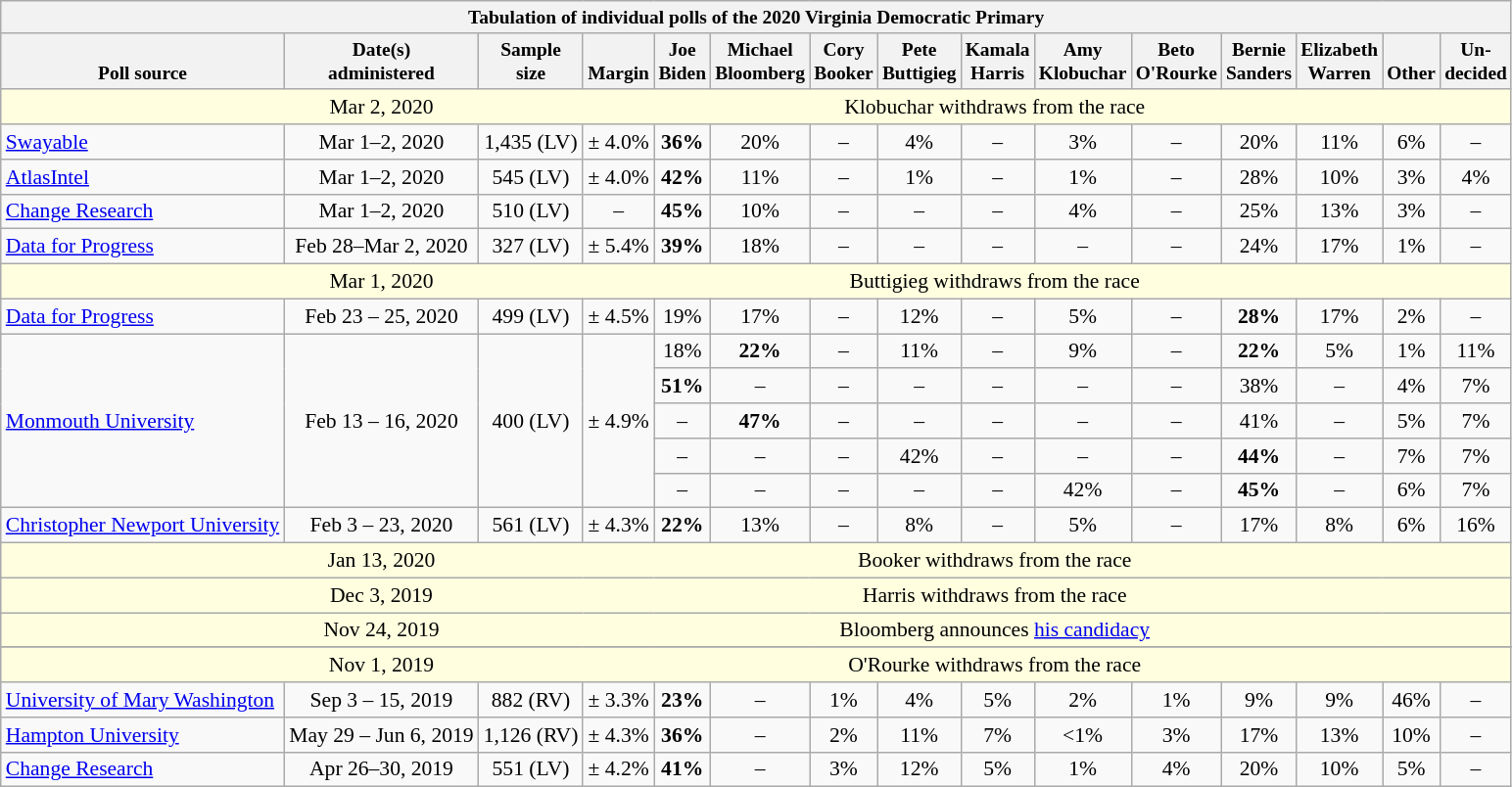<table class="wikitable mw-collapsed mw-collapsible" style="font-size:90%;text-align:center;">
<tr style="vertical-align:bottom; font-size:90%;">
<th colspan="17">Tabulation of individual polls of the 2020 Virginia Democratic Primary</th>
</tr>
<tr valign=bottom style="font-size:90%;">
<th>Poll source</th>
<th>Date(s)<br>administered</th>
<th>Sample<br>size</th>
<th>Margin<br></th>
<th>Joe<br>Biden</th>
<th>Michael<br>Bloomberg</th>
<th>Cory<br>Booker</th>
<th>Pete<br>Buttigieg</th>
<th>Kamala<br>Harris</th>
<th>Amy<br>Klobuchar</th>
<th>Beto<br>O'Rourke</th>
<th>Bernie<br>Sanders</th>
<th>Elizabeth<br>Warren</th>
<th>Other</th>
<th>Un-<br>decided</th>
</tr>
<tr style="background:lightyellow;">
<td style="border-right-style:hidden;"></td>
<td style="border-right-style:hidden;">Mar 2, 2020</td>
<td colspan="13">Klobuchar withdraws from the race</td>
</tr>
<tr>
<td style="text-align:left;"><a href='#'>Swayable</a></td>
<td>Mar 1–2, 2020</td>
<td>1,435 (LV)</td>
<td>± 4.0%</td>
<td><strong>36%</strong></td>
<td>20%</td>
<td>–</td>
<td>4%</td>
<td>–</td>
<td>3%</td>
<td>–</td>
<td>20%</td>
<td>11%</td>
<td>6%</td>
<td>–</td>
</tr>
<tr>
<td style="text-align:left;"><a href='#'>AtlasIntel</a></td>
<td>Mar 1–2, 2020</td>
<td>545 (LV)</td>
<td>± 4.0%</td>
<td><strong>42%</strong></td>
<td>11%</td>
<td>–</td>
<td>1%</td>
<td>–</td>
<td>1%</td>
<td>–</td>
<td>28%</td>
<td>10%</td>
<td>3%</td>
<td>4%</td>
</tr>
<tr>
<td style="text-align:left;"><a href='#'>Change Research</a></td>
<td>Mar 1–2, 2020</td>
<td>510 (LV)</td>
<td>–</td>
<td><strong>45%</strong></td>
<td>10%</td>
<td>–</td>
<td>–</td>
<td>–</td>
<td>4%</td>
<td>–</td>
<td>25%</td>
<td>13%</td>
<td>3%</td>
<td>–</td>
</tr>
<tr>
<td style="text-align:left;"><a href='#'>Data for Progress</a></td>
<td>Feb 28–Mar 2, 2020</td>
<td>327 (LV)</td>
<td>± 5.4%</td>
<td><strong>39%</strong></td>
<td>18%</td>
<td>–</td>
<td>–</td>
<td>–</td>
<td>–</td>
<td>–</td>
<td>24%</td>
<td>17%</td>
<td>1%</td>
<td>–</td>
</tr>
<tr style="background:lightyellow;">
<td style="border-right-style:hidden;"></td>
<td style="border-right-style:hidden;">Mar 1, 2020</td>
<td colspan="13">Buttigieg withdraws from the race</td>
</tr>
<tr>
<td style="text-align:left;"><a href='#'>Data for Progress</a></td>
<td>Feb 23 – 25, 2020</td>
<td>499 (LV)</td>
<td>± 4.5%</td>
<td>19%</td>
<td>17%</td>
<td>–</td>
<td>12%</td>
<td>–</td>
<td>5%</td>
<td>–</td>
<td><strong>28%</strong></td>
<td>17%</td>
<td>2%</td>
<td>–</td>
</tr>
<tr>
<td rowspan=5 style="text-align:left;"><a href='#'>Monmouth University</a></td>
<td rowspan=5>Feb 13 – 16, 2020</td>
<td rowspan=5>400 (LV)</td>
<td rowspan=5>± 4.9%</td>
<td>18%</td>
<td><strong>22%</strong></td>
<td>–</td>
<td>11%</td>
<td>–</td>
<td>9%</td>
<td>–</td>
<td><strong>22%</strong></td>
<td>5%</td>
<td>1%</td>
<td>11%</td>
</tr>
<tr>
<td><strong>51%</strong></td>
<td>–</td>
<td>–</td>
<td>–</td>
<td>–</td>
<td>–</td>
<td>–</td>
<td>38%</td>
<td>–</td>
<td>4%</td>
<td>7%</td>
</tr>
<tr>
<td>–</td>
<td><strong>47%</strong></td>
<td>–</td>
<td>–</td>
<td>–</td>
<td>–</td>
<td>–</td>
<td>41%</td>
<td>–</td>
<td>5%</td>
<td>7%</td>
</tr>
<tr>
<td>–</td>
<td>–</td>
<td>–</td>
<td>42%</td>
<td>–</td>
<td>–</td>
<td>–</td>
<td><strong>44%</strong></td>
<td>–</td>
<td>7%</td>
<td>7%</td>
</tr>
<tr>
<td>–</td>
<td>–</td>
<td>–</td>
<td>–</td>
<td>–</td>
<td>42%</td>
<td>–</td>
<td><strong>45%</strong></td>
<td>–</td>
<td>6%</td>
<td>7%</td>
</tr>
<tr>
<td style="text-align:left;"><a href='#'>Christopher Newport University</a></td>
<td>Feb 3 – 23, 2020</td>
<td>561 (LV)</td>
<td>± 4.3%</td>
<td><strong>22%</strong></td>
<td>13%</td>
<td>–</td>
<td>8%</td>
<td>–</td>
<td>5%</td>
<td>–</td>
<td>17%</td>
<td>8%</td>
<td>6%</td>
<td>16%</td>
</tr>
<tr style="background:lightyellow;">
<td style="border-right-style:hidden;"></td>
<td style="border-right-style:hidden;">Jan 13, 2020</td>
<td colspan="14">Booker withdraws from the race</td>
</tr>
<tr style="background:lightyellow;">
<td style="border-right-style:hidden;"></td>
<td style="border-right-style:hidden;">Dec 3, 2019</td>
<td colspan="14">Harris withdraws from the race</td>
</tr>
<tr style="background:lightyellow;">
<td style="border-right-style:hidden;"></td>
<td style="border-right-style:hidden;">Nov 24, 2019</td>
<td colspan="14">Bloomberg announces <a href='#'>his candidacy</a></td>
</tr>
<tr>
</tr>
<tr style="background:lightyellow;">
<td style="border-right-style:hidden;"></td>
<td style="border-right-style:hidden;">Nov 1, 2019</td>
<td colspan=14>O'Rourke withdraws from the race</td>
</tr>
<tr>
<td style="text-align:left;"><a href='#'>University of Mary Washington</a></td>
<td>Sep 3 – 15, 2019</td>
<td>882 (RV)</td>
<td>± 3.3%</td>
<td><strong>23%</strong></td>
<td>–</td>
<td>1%</td>
<td>4%</td>
<td>5%</td>
<td>2%</td>
<td>1%</td>
<td>9%</td>
<td>9%</td>
<td>46%</td>
<td>–</td>
</tr>
<tr>
<td style="text-align:left;"><a href='#'>Hampton University</a></td>
<td>May 29 – Jun 6, 2019</td>
<td>1,126 (RV)</td>
<td>± 4.3%</td>
<td><strong>36%</strong></td>
<td>–</td>
<td>2%</td>
<td>11%</td>
<td>7%</td>
<td><1%</td>
<td>3%</td>
<td>17%</td>
<td>13%</td>
<td>10%</td>
<td>–</td>
</tr>
<tr>
<td style="text-align:left;"><a href='#'>Change Research</a></td>
<td>Apr 26–30, 2019</td>
<td>551 (LV)</td>
<td>± 4.2%</td>
<td><strong>41%</strong></td>
<td>–</td>
<td>3%</td>
<td>12%</td>
<td>5%</td>
<td>1%</td>
<td>4%</td>
<td>20%</td>
<td>10%</td>
<td>5%</td>
<td>–</td>
</tr>
</table>
